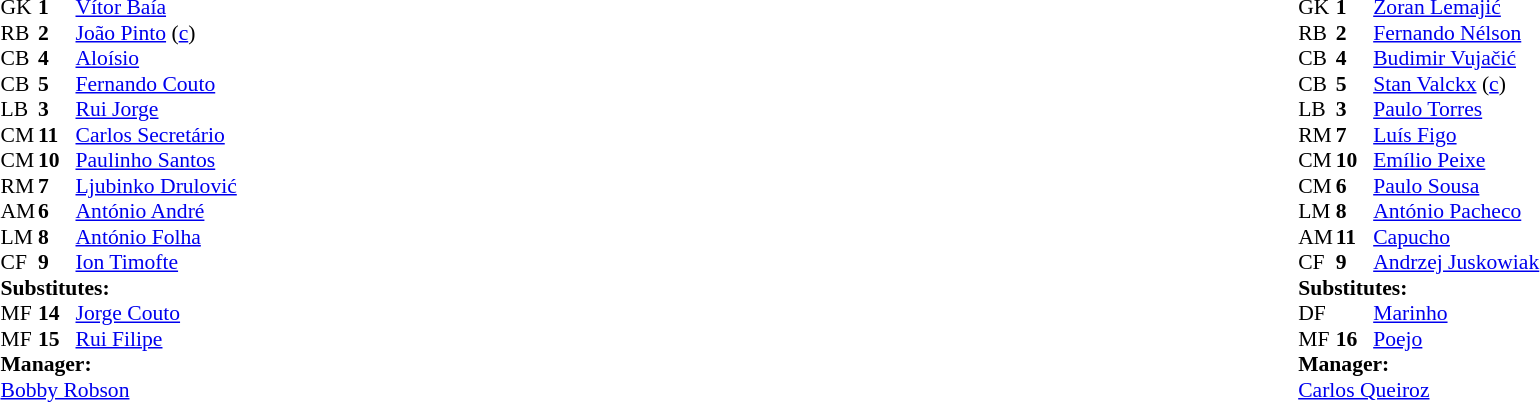<table width="100%">
<tr>
<td valign="top" width="50%"><br><table style="font-size: 90%" cellspacing="0" cellpadding="0">
<tr>
<td colspan="4"></td>
</tr>
<tr>
<th width=25></th>
<th width=25></th>
</tr>
<tr>
<td>GK</td>
<td><strong>1</strong></td>
<td> <a href='#'>Vítor Baía</a></td>
</tr>
<tr>
<td>RB</td>
<td><strong>2</strong></td>
<td> <a href='#'>João Pinto</a> (<a href='#'>c</a>)</td>
</tr>
<tr>
<td>CB</td>
<td><strong>4</strong></td>
<td> <a href='#'>Aloísio</a></td>
<td></td>
<td></td>
</tr>
<tr>
<td>CB</td>
<td><strong>5</strong></td>
<td> <a href='#'>Fernando Couto</a></td>
</tr>
<tr>
<td>LB</td>
<td><strong>3</strong></td>
<td> <a href='#'>Rui Jorge</a></td>
</tr>
<tr>
<td>CM</td>
<td><strong>11</strong></td>
<td> <a href='#'>Carlos Secretário</a></td>
</tr>
<tr>
<td>CM</td>
<td><strong>10</strong></td>
<td> <a href='#'>Paulinho Santos</a></td>
</tr>
<tr>
<td>RM</td>
<td><strong>7</strong></td>
<td> <a href='#'>Ljubinko Drulović</a></td>
</tr>
<tr>
<td>AM</td>
<td><strong>6</strong></td>
<td> <a href='#'>António André</a></td>
<td></td>
<td></td>
</tr>
<tr>
<td>LM</td>
<td><strong>8</strong></td>
<td> <a href='#'>António Folha</a></td>
</tr>
<tr>
<td>CF</td>
<td><strong>9</strong></td>
<td> <a href='#'>Ion Timofte</a></td>
<td></td>
<td></td>
</tr>
<tr>
<td colspan=3><strong>Substitutes:</strong></td>
</tr>
<tr>
<td>MF</td>
<td><strong>14</strong></td>
<td> <a href='#'>Jorge Couto</a></td>
<td></td>
<td></td>
</tr>
<tr>
<td>MF</td>
<td><strong>15</strong></td>
<td> <a href='#'>Rui Filipe</a></td>
<td></td>
<td></td>
</tr>
<tr>
<td colspan=3><strong>Manager:</strong></td>
</tr>
<tr>
<td colspan=4> <a href='#'>Bobby Robson</a></td>
</tr>
</table>
</td>
<td valign="top"></td>
<td valign="top" width="50%"><br><table style="font-size: 90%" cellspacing="0" cellpadding="0" align=center>
<tr>
<td colspan="4"></td>
</tr>
<tr>
<th width=25></th>
<th width=25></th>
</tr>
<tr>
<td>GK</td>
<td><strong>1</strong></td>
<td> <a href='#'>Zoran Lemajić</a></td>
</tr>
<tr>
<td>RB</td>
<td><strong>2</strong></td>
<td> <a href='#'>Fernando Nélson</a></td>
</tr>
<tr>
<td>CB</td>
<td><strong>4</strong></td>
<td> <a href='#'>Budimir Vujačić</a></td>
</tr>
<tr>
<td>CB</td>
<td><strong>5</strong></td>
<td> <a href='#'>Stan Valckx</a> (<a href='#'>c</a>)</td>
</tr>
<tr>
<td>LB</td>
<td><strong>3</strong></td>
<td> <a href='#'>Paulo Torres</a></td>
</tr>
<tr>
<td>RM</td>
<td><strong>7</strong></td>
<td> <a href='#'>Luís Figo</a></td>
</tr>
<tr>
<td>CM</td>
<td><strong>10</strong></td>
<td> <a href='#'>Emílio Peixe</a></td>
<td></td>
<td></td>
</tr>
<tr>
<td>CM</td>
<td><strong>6</strong></td>
<td> <a href='#'>Paulo Sousa</a></td>
</tr>
<tr>
<td>LM</td>
<td><strong>8</strong></td>
<td> <a href='#'>António Pacheco</a></td>
<td></td>
<td></td>
</tr>
<tr>
<td>AM</td>
<td><strong>11</strong></td>
<td> <a href='#'>Capucho</a></td>
</tr>
<tr>
<td>CF</td>
<td><strong>9</strong></td>
<td> <a href='#'>Andrzej Juskowiak</a></td>
</tr>
<tr>
<td colspan=3><strong>Substitutes:</strong></td>
</tr>
<tr>
<td>DF</td>
<td></td>
<td> <a href='#'>Marinho</a></td>
<td></td>
<td></td>
</tr>
<tr>
<td>MF</td>
<td><strong>16</strong></td>
<td> <a href='#'>Poejo</a></td>
<td></td>
<td></td>
</tr>
<tr>
<td colspan=3><strong>Manager:</strong></td>
</tr>
<tr>
<td colspan=4> <a href='#'>Carlos Queiroz</a></td>
</tr>
</table>
</td>
</tr>
</table>
